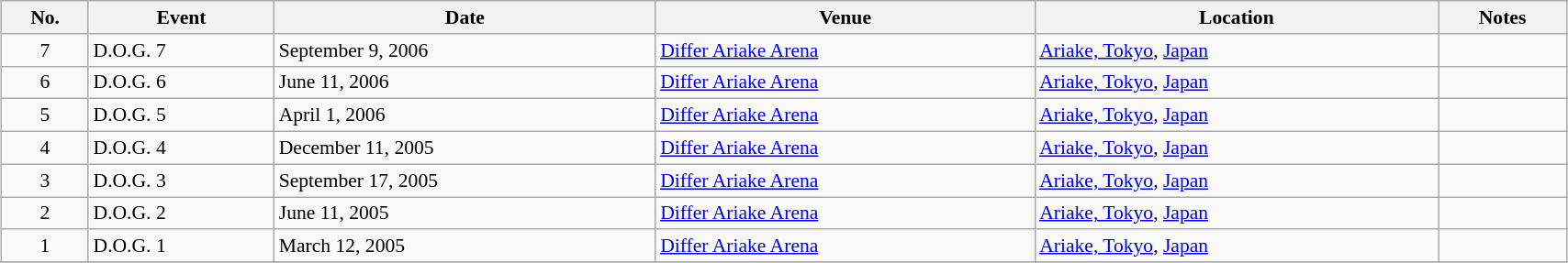<table class="wikitable sortable" style="width:90%; margin:auto; font-size:90%;">
<tr>
<th>No.</th>
<th>Event</th>
<th>Date</th>
<th>Venue</th>
<th>Location</th>
<th>Notes</th>
</tr>
<tr>
<td style="text-align:center">7</td>
<td>D.O.G. 7</td>
<td>September 9, 2006</td>
<td><a href='#'>Differ Ariake Arena</a></td>
<td><a href='#'>Ariake, Tokyo</a>, <a href='#'>Japan</a></td>
<td></td>
</tr>
<tr>
<td style="text-align:center">6</td>
<td>D.O.G. 6</td>
<td>June 11, 2006</td>
<td><a href='#'>Differ Ariake Arena</a></td>
<td><a href='#'>Ariake, Tokyo</a>, <a href='#'>Japan</a></td>
<td></td>
</tr>
<tr>
<td style="text-align:center">5</td>
<td>D.O.G. 5</td>
<td>April 1, 2006</td>
<td><a href='#'>Differ Ariake Arena</a></td>
<td><a href='#'>Ariake, Tokyo</a>, <a href='#'>Japan</a></td>
<td></td>
</tr>
<tr>
<td style="text-align:center">4</td>
<td>D.O.G. 4</td>
<td>December 11, 2005</td>
<td><a href='#'>Differ Ariake Arena</a></td>
<td><a href='#'>Ariake, Tokyo</a>, <a href='#'>Japan</a></td>
<td></td>
</tr>
<tr>
<td style="text-align:center">3</td>
<td>D.O.G. 3</td>
<td>September 17, 2005</td>
<td><a href='#'>Differ Ariake Arena</a></td>
<td><a href='#'>Ariake, Tokyo</a>, <a href='#'>Japan</a></td>
<td></td>
</tr>
<tr>
<td style="text-align:center">2</td>
<td>D.O.G. 2</td>
<td>June 11, 2005</td>
<td><a href='#'>Differ Ariake Arena</a></td>
<td><a href='#'>Ariake, Tokyo</a>, <a href='#'>Japan</a></td>
<td></td>
</tr>
<tr>
<td style="text-align:center">1</td>
<td>D.O.G. 1</td>
<td>March 12, 2005</td>
<td><a href='#'>Differ Ariake Arena</a></td>
<td><a href='#'>Ariake, Tokyo</a>, <a href='#'>Japan</a></td>
<td></td>
</tr>
<tr>
</tr>
</table>
